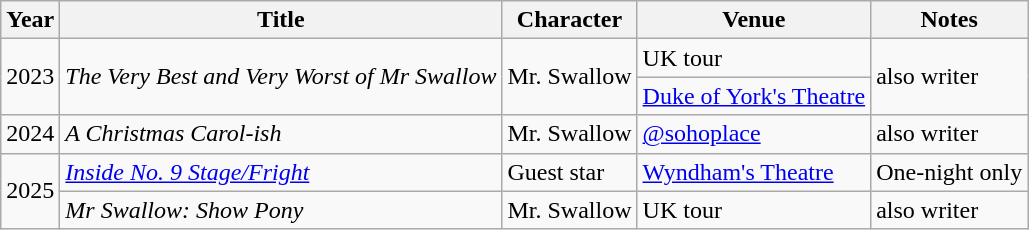<table class="wikitable">
<tr>
<th>Year</th>
<th>Title</th>
<th>Character</th>
<th>Venue</th>
<th>Notes</th>
</tr>
<tr>
<td rowspan="2">2023</td>
<td rowspan="2"><em>The Very Best and Very Worst of Mr Swallow</em></td>
<td rowspan="2">Mr. Swallow</td>
<td>UK tour</td>
<td rowspan="2">also writer</td>
</tr>
<tr>
<td><a href='#'>Duke of York's Theatre</a></td>
</tr>
<tr>
<td>2024</td>
<td><em>A Christmas Carol-ish</em></td>
<td>Mr. Swallow</td>
<td><a href='#'>@sohoplace</a></td>
<td>also writer</td>
</tr>
<tr>
<td rowspan="2">2025</td>
<td><a href='#'><em>Inside No. 9 Stage/Fright</em></a></td>
<td>Guest star</td>
<td><a href='#'>Wyndham's Theatre</a></td>
<td>One-night only</td>
</tr>
<tr>
<td><em>Mr Swallow: Show Pony</em></td>
<td>Mr. Swallow</td>
<td>UK tour</td>
<td>also writer</td>
</tr>
</table>
